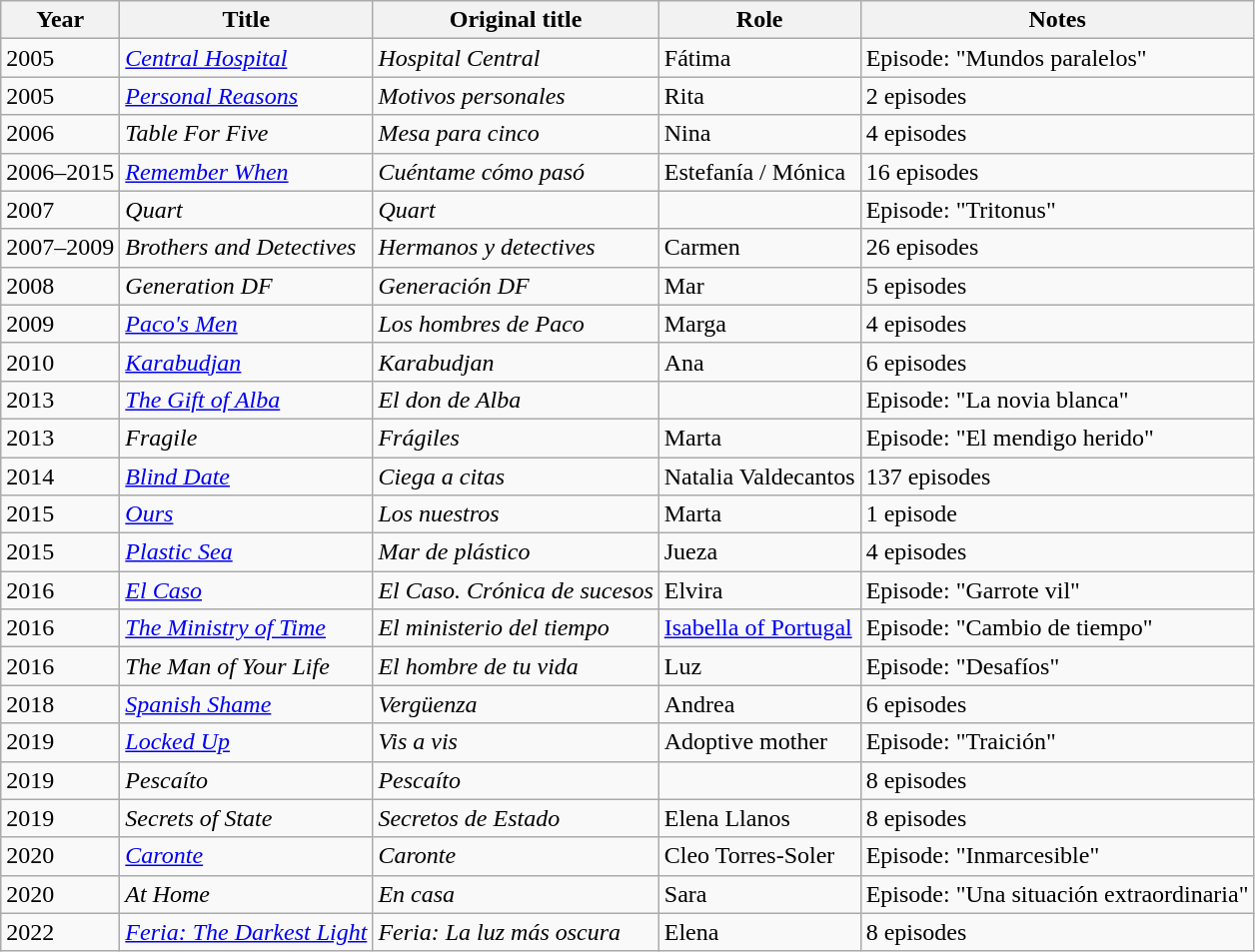<table class="wikitable sortable">
<tr>
<th>Year</th>
<th>Title</th>
<th>Original title</th>
<th>Role</th>
<th>Notes</th>
</tr>
<tr>
<td>2005</td>
<td><em><a href='#'>Central Hospital</a></em></td>
<td><em>Hospital Central</em></td>
<td>Fátima</td>
<td>Episode: "Mundos paralelos"</td>
</tr>
<tr>
<td>2005</td>
<td><em><a href='#'>Personal Reasons</a></em></td>
<td><em>Motivos personales</em></td>
<td>Rita</td>
<td>2 episodes</td>
</tr>
<tr>
<td>2006</td>
<td><em>Table For Five</em></td>
<td><em>Mesa para cinco</em></td>
<td>Nina</td>
<td>4 episodes</td>
</tr>
<tr>
<td>2006–2015</td>
<td><em><a href='#'>Remember When</a></em></td>
<td><em>Cuéntame cómo pasó</em></td>
<td>Estefanía / Mónica</td>
<td>16 episodes</td>
</tr>
<tr>
<td>2007</td>
<td><em>Quart</em></td>
<td><em>Quart</em></td>
<td></td>
<td>Episode: "Tritonus"</td>
</tr>
<tr>
<td>2007–2009</td>
<td><em>Brothers and Detectives</em></td>
<td><em>Hermanos y detectives</em></td>
<td>Carmen</td>
<td>26 episodes</td>
</tr>
<tr>
<td>2008</td>
<td><em>Generation DF</em></td>
<td><em>Generación DF</em></td>
<td>Mar</td>
<td>5 episodes</td>
</tr>
<tr>
<td>2009</td>
<td><em><a href='#'>Paco's Men</a></em></td>
<td><em>Los hombres de Paco</em></td>
<td>Marga</td>
<td>4 episodes</td>
</tr>
<tr>
<td>2010</td>
<td><em><a href='#'>Karabudjan</a></em></td>
<td><em>Karabudjan</em></td>
<td>Ana</td>
<td>6 episodes</td>
</tr>
<tr>
<td>2013</td>
<td><em><a href='#'>The Gift of Alba</a></em></td>
<td><em>El don de Alba</em></td>
<td></td>
<td>Episode: "La novia blanca"</td>
</tr>
<tr>
<td>2013</td>
<td><em>Fragile</em></td>
<td><em>Frágiles</em></td>
<td>Marta</td>
<td>Episode: "El mendigo herido"</td>
</tr>
<tr>
<td>2014</td>
<td><em><a href='#'>Blind Date</a></em></td>
<td><em>Ciega a citas</em></td>
<td>Natalia Valdecantos</td>
<td>137 episodes</td>
</tr>
<tr>
<td>2015</td>
<td><em><a href='#'>Ours</a></em></td>
<td><em>Los nuestros</em></td>
<td>Marta</td>
<td>1 episode</td>
</tr>
<tr>
<td>2015</td>
<td><em><a href='#'>Plastic Sea</a></em></td>
<td><em>Mar de plástico</em></td>
<td>Jueza</td>
<td>4 episodes</td>
</tr>
<tr>
<td>2016</td>
<td><em><a href='#'>El Caso</a></em></td>
<td><em>El Caso. Crónica de sucesos</em></td>
<td>Elvira</td>
<td>Episode: "Garrote vil"</td>
</tr>
<tr>
<td>2016</td>
<td><em><a href='#'>The Ministry of Time</a></em></td>
<td><em>El ministerio del tiempo</em></td>
<td><a href='#'>Isabella of Portugal</a></td>
<td>Episode: "Cambio de tiempo"</td>
</tr>
<tr>
<td>2016</td>
<td><em>The Man of Your Life</em></td>
<td><em>El hombre de tu vida</em></td>
<td>Luz</td>
<td>Episode: "Desafíos"</td>
</tr>
<tr>
<td>2018</td>
<td><em><a href='#'>Spanish Shame</a></em></td>
<td><em>Vergüenza</em></td>
<td>Andrea</td>
<td>6 episodes</td>
</tr>
<tr>
<td>2019</td>
<td><em><a href='#'>Locked Up</a></em></td>
<td><em>Vis a vis</em></td>
<td>Adoptive mother</td>
<td>Episode: "Traición"</td>
</tr>
<tr>
<td>2019</td>
<td><em>Pescaíto</em></td>
<td><em>Pescaíto</em></td>
<td></td>
<td>8 episodes</td>
</tr>
<tr>
<td>2019</td>
<td><em>Secrets of State</em></td>
<td><em>Secretos de Estado</em></td>
<td>Elena Llanos</td>
<td>8 episodes</td>
</tr>
<tr>
<td>2020</td>
<td><em><a href='#'>Caronte</a></em></td>
<td><em>Caronte</em></td>
<td>Cleo Torres-Soler</td>
<td>Episode: "Inmarcesible"</td>
</tr>
<tr>
<td>2020</td>
<td><em>At Home</em></td>
<td><em>En casa</em></td>
<td>Sara</td>
<td>Episode: "Una situación extraordinaria"</td>
</tr>
<tr>
<td>2022</td>
<td><em><a href='#'>Feria: The Darkest Light</a></em></td>
<td><em>Feria: La luz más oscura</em></td>
<td>Elena</td>
<td>8 episodes</td>
</tr>
</table>
